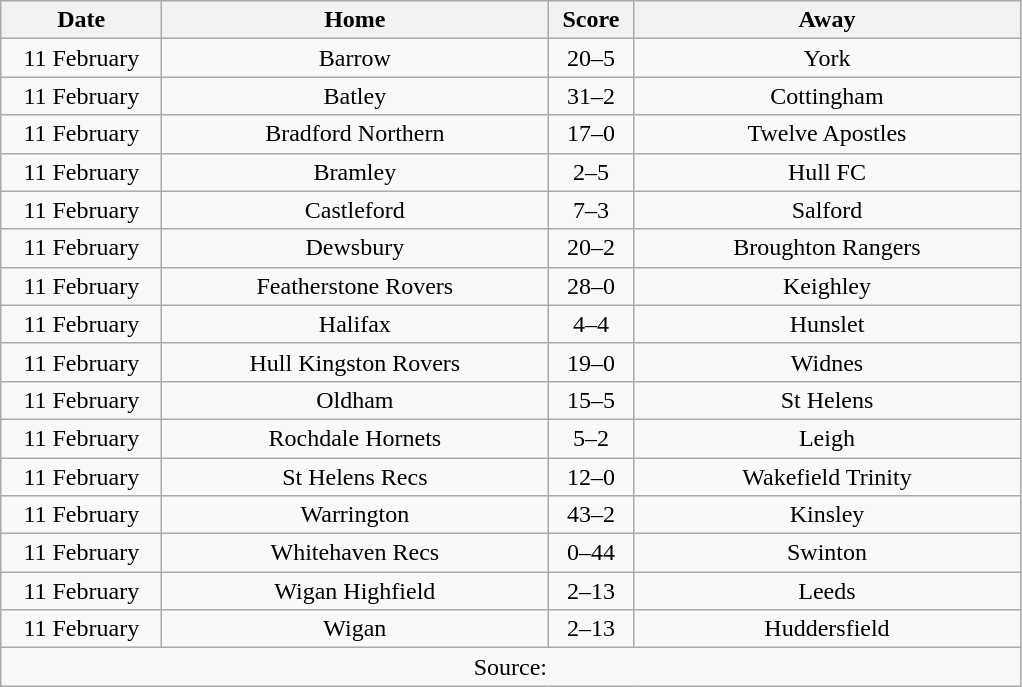<table class="wikitable" style="text-align: center">
<tr>
<th width=100>Date</th>
<th width=250>Home</th>
<th width=50>Score</th>
<th width=250>Away</th>
</tr>
<tr>
<td>11 February</td>
<td>Barrow</td>
<td>20–5</td>
<td>York</td>
</tr>
<tr>
<td>11 February</td>
<td>Batley</td>
<td>31–2</td>
<td>Cottingham</td>
</tr>
<tr>
<td>11 February</td>
<td>Bradford Northern</td>
<td>17–0</td>
<td>Twelve Apostles</td>
</tr>
<tr>
<td>11 February</td>
<td>Bramley</td>
<td>2–5</td>
<td>Hull FC</td>
</tr>
<tr>
<td>11 February</td>
<td>Castleford</td>
<td>7–3</td>
<td>Salford</td>
</tr>
<tr>
<td>11 February</td>
<td>Dewsbury</td>
<td>20–2</td>
<td>Broughton Rangers</td>
</tr>
<tr>
<td>11 February</td>
<td>Featherstone Rovers</td>
<td>28–0</td>
<td>Keighley</td>
</tr>
<tr>
<td>11 February</td>
<td>Halifax</td>
<td>4–4</td>
<td>Hunslet</td>
</tr>
<tr>
<td>11 February</td>
<td>Hull Kingston Rovers</td>
<td>19–0</td>
<td>Widnes</td>
</tr>
<tr>
<td>11 February</td>
<td>Oldham</td>
<td>15–5</td>
<td>St Helens</td>
</tr>
<tr>
<td>11 February</td>
<td>Rochdale Hornets</td>
<td>5–2</td>
<td>Leigh</td>
</tr>
<tr>
<td>11 February</td>
<td>St Helens Recs</td>
<td>12–0</td>
<td>Wakefield Trinity</td>
</tr>
<tr>
<td>11 February</td>
<td>Warrington</td>
<td>43–2</td>
<td>Kinsley</td>
</tr>
<tr>
<td>11 February</td>
<td>Whitehaven Recs</td>
<td>0–44</td>
<td>Swinton</td>
</tr>
<tr>
<td>11 February</td>
<td>Wigan Highfield</td>
<td>2–13</td>
<td>Leeds</td>
</tr>
<tr>
<td>11 February</td>
<td>Wigan</td>
<td>2–13</td>
<td>Huddersfield</td>
</tr>
<tr>
<td colspan="4">Source:</td>
</tr>
</table>
